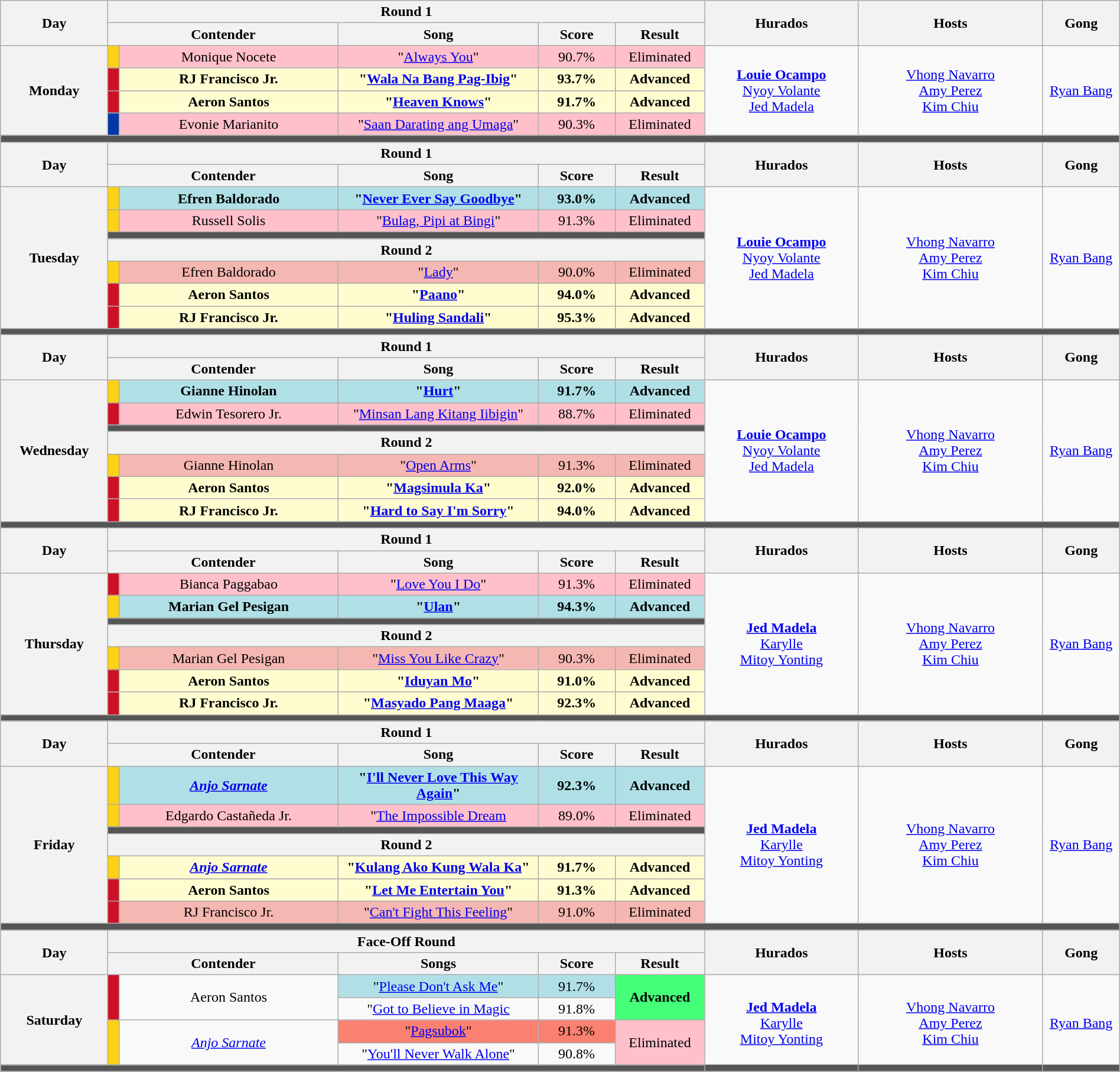<table class="wikitable mw-collapsible mw-collapsed" style="text-align:center; width:100%;">
<tr>
<th rowspan="2" width="07%">Day</th>
<th colspan="5">Round 1</th>
<th rowspan="2" width="10%">Hurados</th>
<th rowspan="2" width="12%">Hosts</th>
<th rowspan="2" width="05%">Gong</th>
</tr>
<tr>
<th width="15%"  colspan=2>Contender</th>
<th width="13%">Song</th>
<th width="05%">Score</th>
<th width="05%">Result</th>
</tr>
<tr>
<th rowspan="4">Monday<br><small></small></th>
<th style="background-color:#FCD116;"></th>
<td style="background:pink;">Monique Nocete</td>
<td style="background:pink;">"<a href='#'>Always You</a>"</td>
<td style="background:pink;">90.7%</td>
<td style="background:pink;">Eliminated</td>
<td rowspan="4"><strong><a href='#'>Louie Ocampo</a></strong><br><a href='#'>Nyoy Volante</a><br><a href='#'>Jed Madela</a></td>
<td rowspan="4"><a href='#'>Vhong Navarro</a><br><a href='#'>Amy Perez</a><br><a href='#'>Kim Chiu</a></td>
<td rowspan="4"><a href='#'>Ryan Bang</a></td>
</tr>
<tr>
<th style="background-color:#CE1126;"></th>
<td style="background:#FFFDD0;"><strong>RJ Francisco Jr.</strong></td>
<td style="background:#FFFDD0;"><strong>"<a href='#'>Wala Na Bang Pag-Ibig</a>"</strong></td>
<td style="background:#FFFDD0;"><strong>93.7%</strong></td>
<td style="background:#FFFDD0;"><strong>Advanced</strong></td>
</tr>
<tr>
<th style="background-color:#CE1126;"></th>
<td style="background:#FFFDD0;"><strong>Aeron Santos</strong></td>
<td style="background:#FFFDD0;"><strong>"<a href='#'>Heaven Knows</a>"</strong></td>
<td style="background:#FFFDD0;"><strong>91.7%</strong></td>
<td style="background:#FFFDD0;"><strong>Advanced</strong></td>
</tr>
<tr>
<th style="background-color:#0038A8;"></th>
<td style="background:pink;">Evonie Marianito</td>
<td style="background:pink;">"<a href='#'>Saan Darating ang Umaga</a>"</td>
<td style="background:pink;">90.3%</td>
<td style="background:pink;">Eliminated</td>
</tr>
<tr>
<th colspan="12" style="background:#555;"></th>
</tr>
<tr>
<th rowspan="2" width="07%">Day</th>
<th colspan="5">Round 1</th>
<th rowspan="2" width="10%">Hurados</th>
<th rowspan="2" width="12%">Hosts</th>
<th rowspan="2" width="05%">Gong</th>
</tr>
<tr>
<th width="15%"  colspan=2>Contender</th>
<th width="13%">Song</th>
<th width="05%">Score</th>
<th width="05%">Result</th>
</tr>
<tr>
<th rowspan="7">Tuesday<br><small></small></th>
<th style="background-color:#FCD116;"></th>
<td style="background:#B0E0E6;"><strong>Efren Baldorado</strong></td>
<td style="background:#B0E0E6;"><strong>"<a href='#'>Never Ever Say Goodbye</a>"</strong></td>
<td style="background:#B0E0E6;"><strong>93.0%</strong></td>
<td style="background:#B0E0E6;"><strong>Advanced</strong></td>
<td rowspan="7"><strong><a href='#'>Louie Ocampo</a></strong><br><a href='#'>Nyoy Volante</a><br><a href='#'>Jed Madela</a></td>
<td rowspan="7"><a href='#'>Vhong Navarro</a><br><a href='#'>Amy Perez</a><br><a href='#'>Kim Chiu</a></td>
<td rowspan="7"><a href='#'>Ryan Bang</a></td>
</tr>
<tr>
<th style="background-color:#FCD116;"></th>
<td style="background:pink;">Russell Solis</td>
<td style="background:pink;">"<a href='#'>Bulag, Pipi at Bingi</a>"</td>
<td style="background:pink;">91.3%</td>
<td style="background:pink;">Eliminated</td>
</tr>
<tr>
<th colspan="5" style="background:#555;"></th>
</tr>
<tr>
<th colspan="5">Round 2</th>
</tr>
<tr>
<th style="background-color:#FCD116;"></th>
<td style="background:#F5B7B1;">Efren Baldorado</td>
<td style="background:#F5B7B1;">"<a href='#'>Lady</a>"</td>
<td style="background:#F5B7B1;">90.0%</td>
<td style="background:#F5B7B1;">Eliminated</td>
</tr>
<tr>
<th style="background-color:#CE1126;"></th>
<td style="background:#FFFDD0;"><strong>Aeron Santos</strong></td>
<td style="background:#FFFDD0;"><strong>"<a href='#'>Paano</a>"</strong></td>
<td style="background:#FFFDD0;"><strong>94.0%</strong></td>
<td style="background:#FFFDD0;"><strong>Advanced</strong></td>
</tr>
<tr>
<th style="background-color:#CE1126;"></th>
<td style="background:#FFFDD0;"><strong>RJ Francisco Jr.</strong></td>
<td style="background:#FFFDD0;"><strong>"<a href='#'>Huling Sandali</a>"</strong></td>
<td style="background:#FFFDD0;"><strong>95.3%</strong></td>
<td style="background:#FFFDD0;"><strong>Advanced</strong></td>
</tr>
<tr>
<th colspan="12" style="background:#555;"></th>
</tr>
<tr>
<th rowspan="2" width="07%">Day</th>
<th colspan="5">Round 1</th>
<th rowspan="2" width="10%">Hurados</th>
<th rowspan="2" width="12%">Hosts</th>
<th rowspan="2" width="05%">Gong</th>
</tr>
<tr>
<th width="15%"  colspan=2>Contender</th>
<th width="13%">Song</th>
<th width="05%">Score</th>
<th width="05%">Result</th>
</tr>
<tr>
<th rowspan="7">Wednesday<br><small></small></th>
<th style="background-color:#FCD116;"></th>
<td style="background:#B0E0E6;"><strong>Gianne Hinolan</strong></td>
<td style="background:#B0E0E6;"><strong>"<a href='#'>Hurt</a>"</strong></td>
<td style="background:#B0E0E6;"><strong>91.7%</strong></td>
<td style="background:#B0E0E6;"><strong>Advanced</strong></td>
<td rowspan="7"><strong><a href='#'>Louie Ocampo</a></strong><br><a href='#'>Nyoy Volante</a><br><a href='#'>Jed Madela</a></td>
<td rowspan="7"><a href='#'>Vhong Navarro</a><br><a href='#'>Amy Perez</a><br><a href='#'>Kim Chiu</a></td>
<td rowspan="7"><a href='#'>Ryan Bang</a></td>
</tr>
<tr>
<th style="background-color:#CE1126;"></th>
<td style="background:pink;">Edwin Tesorero Jr.</td>
<td style="background:pink;">"<a href='#'>Minsan Lang Kitang Iibigin</a>"</td>
<td style="background:pink;">88.7%</td>
<td style="background:pink;">Eliminated</td>
</tr>
<tr>
<th colspan="5" style="background:#555;"></th>
</tr>
<tr>
<th colspan="5">Round 2</th>
</tr>
<tr>
<th style="background-color:#FCD116;"></th>
<td style="background:#F5B7B1;">Gianne Hinolan</td>
<td style="background:#F5B7B1;">"<a href='#'>Open Arms</a>"</td>
<td style="background:#F5B7B1;">91.3%</td>
<td style="background:#F5B7B1;">Eliminated</td>
</tr>
<tr>
<th style="background-color:#CE1126;"></th>
<td style="background:#FFFDD0;"><strong>Aeron Santos</strong></td>
<td style="background:#FFFDD0;"><strong>"<a href='#'>Magsimula Ka</a>"</strong></td>
<td style="background:#FFFDD0;"><strong>92.0%</strong></td>
<td style="background:#FFFDD0;"><strong>Advanced</strong></td>
</tr>
<tr>
<th style="background-color:#CE1126;"></th>
<td style="background:#FFFDD0;"><strong>RJ Francisco Jr.</strong></td>
<td style="background:#FFFDD0;"><strong>"<a href='#'>Hard to Say I'm Sorry</a>"</strong></td>
<td style="background:#FFFDD0;"><strong>94.0%</strong></td>
<td style="background:#FFFDD0;"><strong>Advanced</strong></td>
</tr>
<tr>
<th colspan="10" style="background:#555;"></th>
</tr>
<tr>
<th rowspan="2" width="07%">Day</th>
<th colspan="5">Round 1</th>
<th rowspan="2" width="10%">Hurados</th>
<th rowspan="2" width="12%">Hosts</th>
<th rowspan="2" width="05%">Gong</th>
</tr>
<tr>
<th width="15%"  colspan=2>Contender</th>
<th width="13%">Song</th>
<th width="05%">Score</th>
<th width="05%">Result</th>
</tr>
<tr>
<th rowspan="7">Thursday<br><small></small></th>
<th style="background-color:#CE1126;"></th>
<td style="background:pink;">Bianca Paggabao</td>
<td style="background:pink;">"<a href='#'>Love You I Do</a>"</td>
<td style="background:pink;">91.3%</td>
<td style="background:pink;">Eliminated</td>
<td rowspan="7"><strong><a href='#'>Jed Madela</a></strong><br><a href='#'>Karylle</a><br><a href='#'>Mitoy Yonting</a></td>
<td rowspan="7"><a href='#'>Vhong Navarro</a><br><a href='#'>Amy Perez</a><br><a href='#'>Kim Chiu</a></td>
<td rowspan="7"><a href='#'>Ryan Bang</a></td>
</tr>
<tr>
<th style="background-color:#FCD116;"></th>
<td style="background:#B0E0E6;"><strong>Marian Gel Pesigan</strong></td>
<td style="background:#B0E0E6;"><strong>"<a href='#'>Ulan</a>"</strong></td>
<td style="background:#B0E0E6;"><strong>94.3%</strong></td>
<td style="background:#B0E0E6;"><strong>Advanced</strong></td>
</tr>
<tr>
<th colspan="5" style="background:#555;"></th>
</tr>
<tr>
<th colspan="5">Round 2</th>
</tr>
<tr>
<th style="background-color:#FCD116;"></th>
<td style="background:#F5B7B1;">Marian Gel Pesigan</td>
<td style="background:#F5B7B1;">"<a href='#'>Miss You Like Crazy</a>"</td>
<td style="background:#F5B7B1;">90.3%</td>
<td style="background:#F5B7B1;">Eliminated</td>
</tr>
<tr>
<th style="background-color:#CE1126;"></th>
<td style="background:#FFFDD0;"><strong>Aeron Santos</strong></td>
<td style="background:#FFFDD0;"><strong>"<a href='#'>Iduyan Mo</a>"</strong></td>
<td style="background:#FFFDD0;"><strong>91.0%</strong></td>
<td style="background:#FFFDD0;"><strong>Advanced</strong></td>
</tr>
<tr>
<th style="background-color:#CE1126;"></th>
<td style="background:#FFFDD0;"><strong>RJ Francisco Jr.</strong></td>
<td style="background:#FFFDD0;"><strong>"<a href='#'>Masyado Pang Maaga</a>"</strong></td>
<td style="background:#FFFDD0;"><strong>92.3%</strong></td>
<td style="background:#FFFDD0;"><strong>Advanced</strong></td>
</tr>
<tr>
<th colspan="10" style="background:#555;"></th>
</tr>
<tr>
<th rowspan="2" width="07%">Day</th>
<th colspan="5">Round 1</th>
<th rowspan="2" width="10%">Hurados</th>
<th rowspan="2" width="12%">Hosts</th>
<th rowspan="2" width="05%">Gong</th>
</tr>
<tr>
<th width="15%"  colspan=2>Contender</th>
<th width="13%">Song</th>
<th width="05%">Score</th>
<th width="05%">Result</th>
</tr>
<tr>
<th rowspan="7">Friday<br><small></small></th>
<th style="background-color:#FCD116;"></th>
<td style="background:#B0E0E6;"><strong><em><a href='#'>Anjo Sarnate</a></em></strong></td>
<td style="background:#B0E0E6;"><strong>"<a href='#'>I'll Never Love This Way Again</a>"</strong></td>
<td style="background:#B0E0E6;"><strong>92.3%</strong></td>
<td style="background:#B0E0E6;"><strong>Advanced</strong></td>
<td rowspan="7"><strong><a href='#'>Jed Madela</a></strong><br><a href='#'>Karylle</a><br><a href='#'>Mitoy Yonting</a></td>
<td rowspan="7"><a href='#'>Vhong Navarro</a><br><a href='#'>Amy Perez</a><br><a href='#'>Kim Chiu</a></td>
<td rowspan="7"><a href='#'>Ryan Bang</a></td>
</tr>
<tr>
<th style="background-color:#FCD116;"></th>
<td style="background:pink;">Edgardo Castañeda Jr.</td>
<td style="background:pink;">"<a href='#'>The Impossible Dream</a></td>
<td style="background:pink;">89.0%</td>
<td style="background:pink;">Eliminated</td>
</tr>
<tr>
<th colspan="5" style="background:#555;"></th>
</tr>
<tr>
<th colspan="5">Round 2</th>
</tr>
<tr>
<th style="background-color:#FCD116;"></th>
<td style="background:#FFFDD0;"><strong><em><a href='#'>Anjo Sarnate</a></em></strong></td>
<td style="background:#FFFDD0;"><strong>"<a href='#'>Kulang Ako Kung Wala Ka</a>"</strong></td>
<td style="background:#FFFDD0;"><strong>91.7%</strong></td>
<td style="background:#FFFDD0;"><strong>Advanced</strong></td>
</tr>
<tr>
<th style="background-color:#CE1126;"></th>
<td style="background:#FFFDD0;"><strong>Aeron Santos</strong></td>
<td style="background:#FFFDD0;"><strong>"<a href='#'>Let Me Entertain You</a>"</strong></td>
<td style="background:#FFFDD0;"><strong>91.3%</strong></td>
<td style="background:#FFFDD0;"><strong>Advanced</strong></td>
</tr>
<tr>
<th style="background-color:#CE1126;"></th>
<td style="background:#F5B7B1;">RJ Francisco Jr.</td>
<td style="background:#F5B7B1;">"<a href='#'>Can't Fight This Feeling</a>"</td>
<td style="background:#F5B7B1;">91.0%</td>
<td style="background:#F5B7B1;">Eliminated</td>
</tr>
<tr>
<th colspan="10" style="background:#555;"></th>
</tr>
<tr>
<th rowspan="2" width="07%">Day</th>
<th colspan="5">Face-Off Round</th>
<th rowspan="2" width="10%">Hurados</th>
<th rowspan="2" width="12%">Hosts</th>
<th rowspan="2" width="05%">Gong</th>
</tr>
<tr>
<th width="15%"  colspan=2>Contender</th>
<th width="13%">Songs</th>
<th width="05%">Score</th>
<th width="05%">Result</th>
</tr>
<tr>
<th rowspan="4">Saturday<br><small></small></th>
<th rowspan="2" style="background:#CE1126;"></th>
<td rowspan="2" style="background:#_;">Aeron Santos</td>
<td style="background:#B0E0E6;">"<a href='#'>Please Don't Ask Me</a>"</td>
<td style="background:#B0E0E6;">91.7%</td>
<td rowspan="2" style="background:#44ff77;"><strong>Advanced</strong></td>
<td rowspan="7"><strong><a href='#'>Jed Madela</a></strong><br><a href='#'>Karylle</a><br><a href='#'>Mitoy Yonting</a></td>
<td rowspan="7"><a href='#'>Vhong Navarro</a><br><a href='#'>Amy Perez</a><br><a href='#'>Kim Chiu</a></td>
<td rowspan="7"><a href='#'>Ryan Bang</a></td>
</tr>
<tr>
<td>"<a href='#'>Got to Believe in Magic</a></td>
<td>91.8%</td>
</tr>
<tr>
<th rowspan="2" style="background:#FCD116;"></th>
<td rowspan="2" style="background:#_;"><em><a href='#'>Anjo Sarnate</a></em></td>
<td style="background:salmon;">"<a href='#'>Pagsubok</a>"</td>
<td style="background:salmon;">91.3%</td>
<td rowspan="2" style="background:pink;">Eliminated</td>
</tr>
<tr>
<td>"<a href='#'>You'll Never Walk Alone</a>"</td>
<td>90.8%</td>
</tr>
<tr>
<th colspan="10" style="background:#555;"></th>
</tr>
</table>
